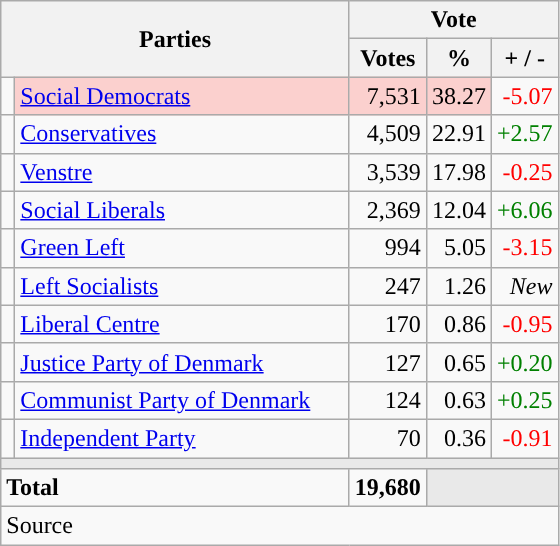<table class="wikitable" style="text-align:right;">
<tr>
<th style="text-align:centre;" rowspan="2" colspan="2" width="225">Parties</th>
<th colspan="3">Vote</th>
</tr>
<tr>
<th width="15">Votes</th>
<th width="15">%</th>
<th width="15">+ / -</th>
</tr>
<tr>
<td width="2" style="color:inherit;background:"></td>
<td bgcolor=#fbd0ce  align="left"><a href='#'>Social Democrats</a></td>
<td bgcolor=#fbd0ce>7,531</td>
<td bgcolor=#fbd0ce>38.27</td>
<td style=color:red;>-5.07</td>
</tr>
<tr>
<td width="2" style="color:inherit;background:"></td>
<td align="left"><a href='#'>Conservatives</a></td>
<td>4,509</td>
<td>22.91</td>
<td style=color:green;>+2.57</td>
</tr>
<tr>
<td width="2" style="color:inherit;background:"></td>
<td align="left"><a href='#'>Venstre</a></td>
<td>3,539</td>
<td>17.98</td>
<td style=color:red;>-0.25</td>
</tr>
<tr>
<td width="2" style="color:inherit;background:"></td>
<td align="left"><a href='#'>Social Liberals</a></td>
<td>2,369</td>
<td>12.04</td>
<td style=color:green;>+6.06</td>
</tr>
<tr>
<td width="2" style="color:inherit;background:"></td>
<td align="left"><a href='#'>Green Left</a></td>
<td>994</td>
<td>5.05</td>
<td style=color:red;>-3.15</td>
</tr>
<tr>
<td width="2" style="color:inherit;background:"></td>
<td align="left"><a href='#'>Left Socialists</a></td>
<td>247</td>
<td>1.26</td>
<td><em>New</em></td>
</tr>
<tr>
<td width="2" style="color:inherit;background:"></td>
<td align="left"><a href='#'>Liberal Centre</a></td>
<td>170</td>
<td>0.86</td>
<td style=color:red;>-0.95</td>
</tr>
<tr>
<td width="2" style="color:inherit;background:"></td>
<td align="left"><a href='#'>Justice Party of Denmark</a></td>
<td>127</td>
<td>0.65</td>
<td style=color:green;>+0.20</td>
</tr>
<tr>
<td width="2" style="color:inherit;background:"></td>
<td align="left"><a href='#'>Communist Party of Denmark</a></td>
<td>124</td>
<td>0.63</td>
<td style=color:green;>+0.25</td>
</tr>
<tr>
<td width="2" style="color:inherit;background:"></td>
<td align="left"><a href='#'>Independent Party</a></td>
<td>70</td>
<td>0.36</td>
<td style=color:red;>-0.91</td>
</tr>
<tr>
<td colspan="7" bgcolor="#E9E9E9"></td>
</tr>
<tr>
<td align="left" colspan="2"><strong>Total</strong></td>
<td><strong>19,680</strong></td>
<td bgcolor="#E9E9E9" colspan="2"></td>
</tr>
<tr>
<td align="left" colspan="6">Source</td>
</tr>
</table>
